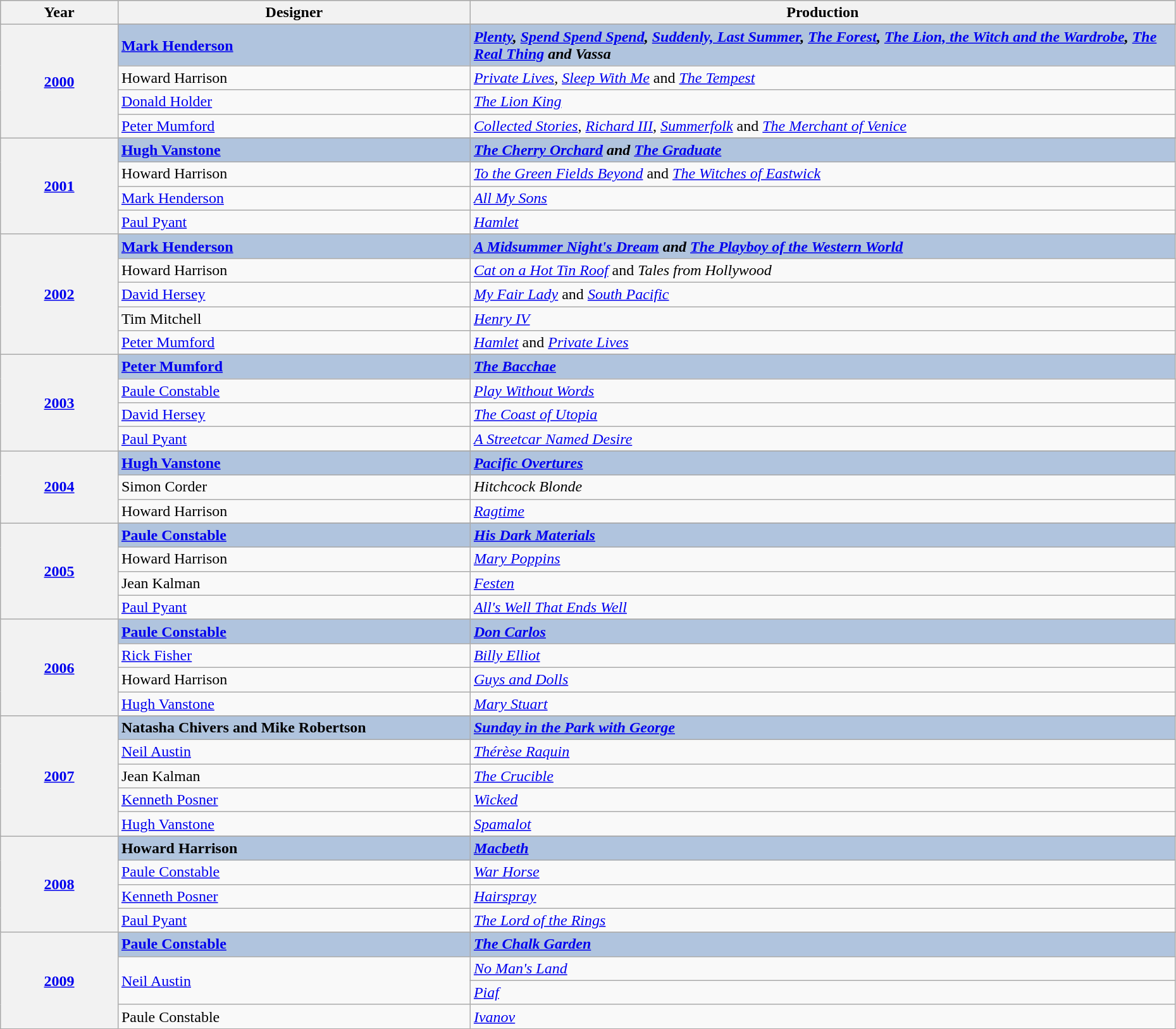<table class="wikitable" style="width:98%;">
<tr style="background:#bebebe;">
<th style="width:10%;">Year</th>
<th style="width:30%;">Designer</th>
<th style="width:60%;">Production</th>
</tr>
<tr>
<th rowspan="5" align="center"><a href='#'>2000</a></th>
</tr>
<tr style="background:#B0C4DE">
<td><strong><a href='#'>Mark Henderson</a></strong></td>
<td><strong><em><a href='#'>Plenty</a><em>, </em><a href='#'>Spend Spend Spend</a><em>, </em><a href='#'>Suddenly, Last Summer</a><em>, </em><a href='#'>The Forest</a><em>, </em><a href='#'>The Lion, the Witch and the Wardrobe</a><em>, </em><a href='#'>The Real Thing</a><em> and </em>Vassa</em></strong></td>
</tr>
<tr>
<td>Howard Harrison</td>
<td><em><a href='#'>Private Lives</a></em>, <em><a href='#'>Sleep With Me</a></em> and <em><a href='#'>The Tempest</a></em></td>
</tr>
<tr>
<td><a href='#'>Donald Holder</a></td>
<td><em><a href='#'>The Lion King</a></em></td>
</tr>
<tr>
<td><a href='#'>Peter Mumford</a></td>
<td><em><a href='#'>Collected Stories</a></em>, <em><a href='#'>Richard III</a></em>, <em><a href='#'>Summerfolk</a></em> and <em><a href='#'>The Merchant of Venice</a></em></td>
</tr>
<tr>
<th rowspan="5" align="center"><a href='#'>2001</a></th>
</tr>
<tr style="background:#B0C4DE">
<td><strong><a href='#'>Hugh Vanstone</a></strong></td>
<td><strong><em><a href='#'>The Cherry Orchard</a><em> and </em><a href='#'>The Graduate</a></em></strong></td>
</tr>
<tr>
<td>Howard Harrison</td>
<td><em><a href='#'>To the Green Fields Beyond</a></em> and <em><a href='#'>The Witches of Eastwick</a></em></td>
</tr>
<tr>
<td><a href='#'>Mark Henderson</a></td>
<td><em><a href='#'>All My Sons</a></em></td>
</tr>
<tr>
<td><a href='#'>Paul Pyant</a></td>
<td><em><a href='#'>Hamlet</a></em></td>
</tr>
<tr>
<th rowspan="6" align="center"><a href='#'>2002</a></th>
</tr>
<tr style="background:#B0C4DE">
<td><strong><a href='#'>Mark Henderson</a></strong></td>
<td><strong><em><a href='#'>A Midsummer Night's Dream</a><em> and </em><a href='#'>The Playboy of the Western World</a></em></strong></td>
</tr>
<tr>
<td>Howard Harrison</td>
<td><em><a href='#'>Cat on a Hot Tin Roof</a></em> and <em>Tales from Hollywood</em></td>
</tr>
<tr>
<td><a href='#'>David Hersey</a></td>
<td><em><a href='#'>My Fair Lady</a></em> and <em><a href='#'>South Pacific</a></em></td>
</tr>
<tr>
<td>Tim Mitchell</td>
<td><em><a href='#'>Henry IV</a></em></td>
</tr>
<tr>
<td><a href='#'>Peter Mumford</a></td>
<td><em><a href='#'>Hamlet</a></em> and <em><a href='#'>Private Lives</a></em></td>
</tr>
<tr>
<th rowspan="5" align="center"><a href='#'>2003</a></th>
</tr>
<tr style="background:#B0C4DE">
<td><strong><a href='#'>Peter Mumford</a></strong></td>
<td><strong><em><a href='#'>The Bacchae</a></em></strong></td>
</tr>
<tr>
<td><a href='#'>Paule Constable</a></td>
<td><em><a href='#'>Play Without Words</a></em></td>
</tr>
<tr>
<td><a href='#'>David Hersey</a></td>
<td><em><a href='#'>The Coast of Utopia</a></em></td>
</tr>
<tr>
<td><a href='#'>Paul Pyant</a></td>
<td><em><a href='#'>A Streetcar Named Desire</a></em></td>
</tr>
<tr>
<th rowspan="4" align="center"><a href='#'>2004</a></th>
</tr>
<tr style="background:#B0C4DE">
<td><strong><a href='#'>Hugh Vanstone</a></strong></td>
<td><strong><em><a href='#'>Pacific Overtures</a></em></strong></td>
</tr>
<tr>
<td>Simon Corder</td>
<td><em>Hitchcock Blonde</em></td>
</tr>
<tr>
<td>Howard Harrison</td>
<td><em><a href='#'>Ragtime</a></em></td>
</tr>
<tr>
<th rowspan="5" align="center"><a href='#'>2005</a></th>
</tr>
<tr style="background:#B0C4DE">
<td><strong><a href='#'>Paule Constable</a></strong></td>
<td><strong><em><a href='#'>His Dark Materials</a></em></strong></td>
</tr>
<tr>
<td>Howard Harrison</td>
<td><em><a href='#'>Mary Poppins</a></em></td>
</tr>
<tr>
<td>Jean Kalman</td>
<td><em><a href='#'>Festen</a></em></td>
</tr>
<tr>
<td><a href='#'>Paul Pyant</a></td>
<td><em><a href='#'>All's Well That Ends Well</a></em></td>
</tr>
<tr>
<th rowspan="5" align="center"><a href='#'>2006</a></th>
</tr>
<tr style="background:#B0C4DE">
<td><strong><a href='#'>Paule Constable</a></strong></td>
<td><strong><em><a href='#'>Don Carlos</a></em></strong></td>
</tr>
<tr>
<td><a href='#'>Rick Fisher</a></td>
<td><em><a href='#'>Billy Elliot</a></em></td>
</tr>
<tr>
<td>Howard Harrison</td>
<td><em><a href='#'>Guys and Dolls</a></em></td>
</tr>
<tr>
<td><a href='#'>Hugh Vanstone</a></td>
<td><em><a href='#'>Mary Stuart</a></em></td>
</tr>
<tr>
<th rowspan="6" align="center"><a href='#'>2007</a></th>
</tr>
<tr style="background:#B0C4DE">
<td><strong>Natasha Chivers and Mike Robertson</strong></td>
<td><strong><em><a href='#'>Sunday in the Park with George</a></em></strong></td>
</tr>
<tr>
<td><a href='#'>Neil Austin</a></td>
<td><em><a href='#'>Thérèse Raquin</a></em></td>
</tr>
<tr>
<td>Jean Kalman</td>
<td><em><a href='#'>The Crucible</a></em></td>
</tr>
<tr>
<td><a href='#'>Kenneth Posner</a></td>
<td><em><a href='#'>Wicked</a></em></td>
</tr>
<tr>
<td><a href='#'>Hugh Vanstone</a></td>
<td><em><a href='#'>Spamalot</a></em></td>
</tr>
<tr>
<th rowspan="5" align="center"><a href='#'>2008</a></th>
</tr>
<tr style="background:#B0C4DE">
<td><strong>Howard Harrison</strong></td>
<td><strong><em><a href='#'>Macbeth</a></em></strong></td>
</tr>
<tr>
<td><a href='#'>Paule Constable</a></td>
<td><em><a href='#'>War Horse</a></em></td>
</tr>
<tr>
<td><a href='#'>Kenneth Posner</a></td>
<td><em><a href='#'>Hairspray</a></em></td>
</tr>
<tr>
<td><a href='#'>Paul Pyant</a></td>
<td><em><a href='#'>The Lord of the Rings</a></em></td>
</tr>
<tr>
<th rowspan="5" align="center"><a href='#'>2009</a></th>
</tr>
<tr style="background:#B0C4DE">
<td><strong><a href='#'>Paule Constable</a></strong></td>
<td><strong><em><a href='#'>The Chalk Garden</a></em></strong></td>
</tr>
<tr>
<td rowspan="2"><a href='#'>Neil Austin</a></td>
<td><em><a href='#'>No Man's Land</a></em></td>
</tr>
<tr>
<td><em><a href='#'>Piaf</a></em></td>
</tr>
<tr>
<td>Paule Constable</td>
<td><em><a href='#'>Ivanov</a></em></td>
</tr>
</table>
